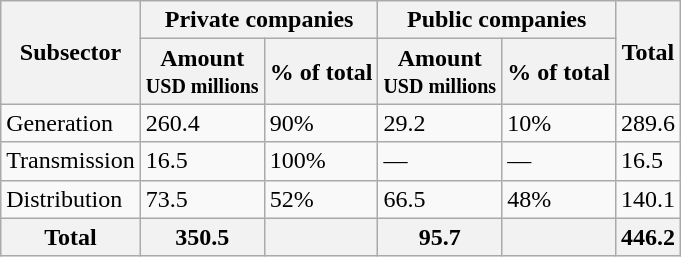<table class="wikitable">
<tr>
<th rowspan=2>Subsector</th>
<th colspan=2>Private companies</th>
<th colspan=2>Public companies</th>
<th rowspan=2>Total</th>
</tr>
<tr>
<th>Amount<br><small>USD millions</small></th>
<th>% of total</th>
<th>Amount<br><small>USD millions</small></th>
<th>% of total</th>
</tr>
<tr>
<td>Generation</td>
<td>260.4</td>
<td>90%</td>
<td>29.2</td>
<td>10%</td>
<td>289.6</td>
</tr>
<tr>
<td>Transmission</td>
<td>16.5</td>
<td>100%</td>
<td>—</td>
<td>—</td>
<td>16.5</td>
</tr>
<tr>
<td>Distribution</td>
<td>73.5</td>
<td>52%</td>
<td>66.5</td>
<td>48%</td>
<td>140.1</td>
</tr>
<tr>
<th>Total</th>
<th>350.5</th>
<th></th>
<th>95.7</th>
<th></th>
<th>446.2</th>
</tr>
</table>
